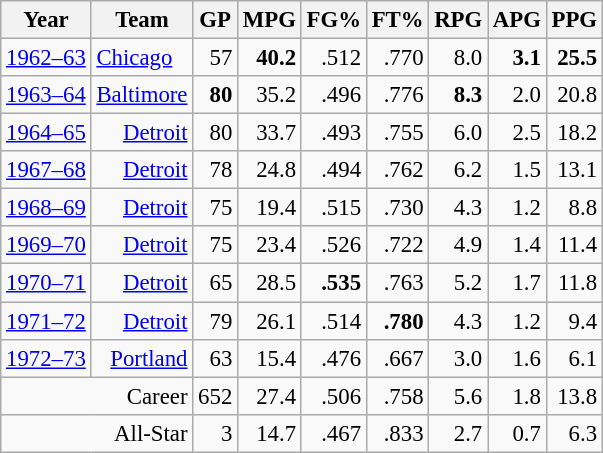<table class="wikitable sortable" style="font-size:95%; text-align:right;">
<tr>
<th>Year</th>
<th>Team</th>
<th>GP</th>
<th>MPG</th>
<th>FG%</th>
<th>FT%</th>
<th>RPG</th>
<th>APG</th>
<th>PPG</th>
</tr>
<tr>
<td style="text-align:left;"><a href='#'>1962–63</a></td>
<td style="text-align:left;"><a href='#'>Chicago</a></td>
<td>57</td>
<td><strong>40.2</strong></td>
<td>.512</td>
<td>.770</td>
<td>8.0</td>
<td><strong>3.1</strong></td>
<td><strong>25.5</strong></td>
</tr>
<tr>
<td><a href='#'>1963–64</a></td>
<td><a href='#'>Baltimore</a></td>
<td><strong>80</strong></td>
<td>35.2</td>
<td>.496</td>
<td>.776</td>
<td><strong>8.3</strong></td>
<td>2.0</td>
<td>20.8</td>
</tr>
<tr>
<td><a href='#'>1964–65</a></td>
<td><a href='#'>Detroit</a></td>
<td>80</td>
<td>33.7</td>
<td>.493</td>
<td>.755</td>
<td>6.0</td>
<td>2.5</td>
<td>18.2</td>
</tr>
<tr>
<td><a href='#'>1967–68</a></td>
<td><a href='#'>Detroit</a></td>
<td>78</td>
<td>24.8</td>
<td>.494</td>
<td>.762</td>
<td>6.2</td>
<td>1.5</td>
<td>13.1</td>
</tr>
<tr>
<td><a href='#'>1968–69</a></td>
<td><a href='#'>Detroit</a></td>
<td>75</td>
<td>19.4</td>
<td>.515</td>
<td>.730</td>
<td>4.3</td>
<td>1.2</td>
<td>8.8</td>
</tr>
<tr>
<td><a href='#'>1969–70</a></td>
<td><a href='#'>Detroit</a></td>
<td>75</td>
<td>23.4</td>
<td>.526</td>
<td>.722</td>
<td>4.9</td>
<td>1.4</td>
<td>11.4</td>
</tr>
<tr>
<td><a href='#'>1970–71</a></td>
<td><a href='#'>Detroit</a></td>
<td>65</td>
<td>28.5</td>
<td><strong>.535</strong></td>
<td>.763</td>
<td>5.2</td>
<td>1.7</td>
<td>11.8</td>
</tr>
<tr>
<td><a href='#'>1971–72</a></td>
<td><a href='#'>Detroit</a></td>
<td>79</td>
<td>26.1</td>
<td>.514</td>
<td><strong>.780</strong></td>
<td>4.3</td>
<td>1.2</td>
<td>9.4</td>
</tr>
<tr>
<td><a href='#'>1972–73</a></td>
<td><a href='#'>Portland</a></td>
<td>63</td>
<td>15.4</td>
<td>.476</td>
<td>.667</td>
<td>3.0</td>
<td>1.6</td>
<td>6.1</td>
</tr>
<tr>
<td colspan="2">Career</td>
<td>652</td>
<td>27.4</td>
<td>.506</td>
<td>.758</td>
<td>5.6</td>
<td>1.8</td>
<td>13.8</td>
</tr>
<tr>
<td colspan="2">All-Star</td>
<td>3</td>
<td>14.7</td>
<td>.467</td>
<td>.833</td>
<td>2.7</td>
<td>0.7</td>
<td>6.3</td>
</tr>
</table>
